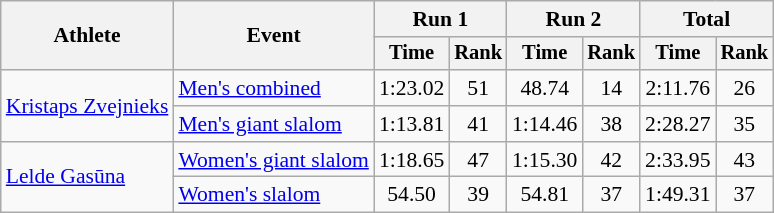<table class="wikitable" style="font-size:90%">
<tr>
<th rowspan=2>Athlete</th>
<th rowspan=2>Event</th>
<th colspan=2>Run 1</th>
<th colspan=2>Run 2</th>
<th colspan=2>Total</th>
</tr>
<tr style="font-size:95%">
<th>Time</th>
<th>Rank</th>
<th>Time</th>
<th>Rank</th>
<th>Time</th>
<th>Rank</th>
</tr>
<tr align=center>
<td align=left rowspan=2><a href='#'>Kristaps Zvejnieks</a></td>
<td align=left><a href='#'>Men's combined</a></td>
<td>1:23.02</td>
<td>51</td>
<td>48.74</td>
<td>14</td>
<td>2:11.76</td>
<td>26</td>
</tr>
<tr align=center>
<td align=left><a href='#'>Men's giant slalom</a></td>
<td>1:13.81</td>
<td>41</td>
<td>1:14.46</td>
<td>38</td>
<td>2:28.27</td>
<td>35</td>
</tr>
<tr align=center>
<td align=left rowspan=2><a href='#'>Lelde Gasūna</a></td>
<td align=left><a href='#'>Women's giant slalom</a></td>
<td>1:18.65</td>
<td>47</td>
<td>1:15.30</td>
<td>42</td>
<td>2:33.95</td>
<td>43</td>
</tr>
<tr align=center>
<td align=left><a href='#'>Women's slalom</a></td>
<td>54.50</td>
<td>39</td>
<td>54.81</td>
<td>37</td>
<td>1:49.31</td>
<td>37</td>
</tr>
</table>
